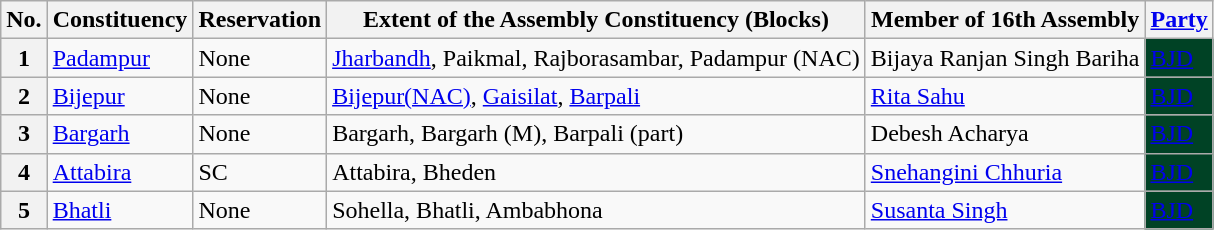<table class="wikitable sortable">
<tr>
<th>No.</th>
<th>Constituency</th>
<th>Reservation</th>
<th>Extent of the Assembly Constituency (Blocks)</th>
<th>Member of 16th Assembly</th>
<th><a href='#'>Party</a><br></th>
</tr>
<tr>
<th>1</th>
<td><a href='#'>Padampur</a></td>
<td>None</td>
<td><a href='#'>Jharbandh</a>, Paikmal, Rajborasambar, Padampur (NAC)</td>
<td>Bijaya Ranjan Singh Bariha</td>
<td bgcolor="#004225"><a href='#'><span>BJD</span></a></td>
</tr>
<tr>
<th>2</th>
<td><a href='#'>Bijepur</a></td>
<td>None</td>
<td><a href='#'>Bijepur(NAC)</a>, <a href='#'>Gaisilat</a>, <a href='#'>Barpali</a></td>
<td><a href='#'>Rita Sahu</a></td>
<td bgcolor="#004225"><a href='#'><span>BJD</span></a></td>
</tr>
<tr>
<th>3</th>
<td><a href='#'>Bargarh</a></td>
<td>None</td>
<td>Bargarh, Bargarh (M), Barpali (part)</td>
<td>Debesh Acharya</td>
<td bgcolor="#004225"><a href='#'><span>BJD</span></a></td>
</tr>
<tr>
<th>4</th>
<td><a href='#'>Attabira</a></td>
<td>SC</td>
<td>Attabira, Bheden</td>
<td><a href='#'>Snehangini Chhuria</a></td>
<td bgcolor="#004225"><a href='#'><span>BJD</span></a></td>
</tr>
<tr>
<th>5</th>
<td><a href='#'>Bhatli</a></td>
<td>None</td>
<td>Sohella, Bhatli, Ambabhona</td>
<td><a href='#'>Susanta Singh</a></td>
<td bgcolor="#004225"><a href='#'><span>BJD</span></a></td>
</tr>
</table>
